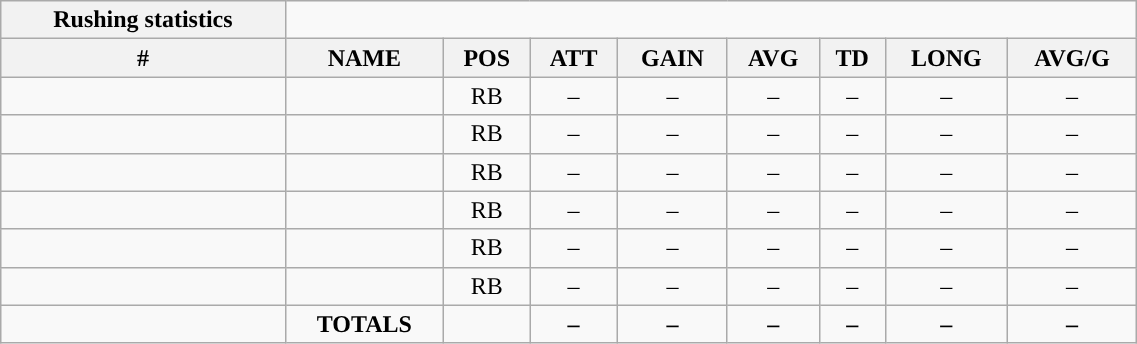<table style="width:60%; text-align:center;" class="wikitable collapsible collapsed">
<tr>
<th style="text-align:center; ">Rushing statistics</th>
</tr>
<tr>
<th>#</th>
<th>NAME</th>
<th>POS</th>
<th>ATT</th>
<th>GAIN</th>
<th>AVG</th>
<th>TD</th>
<th>LONG</th>
<th>AVG/G</th>
</tr>
<tr>
<td></td>
<td></td>
<td>RB</td>
<td>–</td>
<td>–</td>
<td>–</td>
<td>–</td>
<td>–</td>
<td>–</td>
</tr>
<tr>
<td></td>
<td></td>
<td>RB</td>
<td>–</td>
<td>–</td>
<td>–</td>
<td>–</td>
<td>–</td>
<td>–</td>
</tr>
<tr>
<td></td>
<td></td>
<td>RB</td>
<td>–</td>
<td>–</td>
<td>–</td>
<td>–</td>
<td>–</td>
<td>–</td>
</tr>
<tr>
<td></td>
<td></td>
<td>RB</td>
<td>–</td>
<td>–</td>
<td>–</td>
<td>–</td>
<td>–</td>
<td>–</td>
</tr>
<tr>
<td></td>
<td></td>
<td>RB</td>
<td>–</td>
<td>–</td>
<td>–</td>
<td>–</td>
<td>–</td>
<td>–</td>
</tr>
<tr>
<td></td>
<td></td>
<td>RB</td>
<td>–</td>
<td>–</td>
<td>–</td>
<td>–</td>
<td>–</td>
<td>–</td>
</tr>
<tr>
<td></td>
<td><strong>TOTALS</strong></td>
<td></td>
<td><strong>–</strong></td>
<td><strong>–</strong></td>
<td><strong>–</strong></td>
<td><strong>–</strong></td>
<td><strong>–</strong></td>
<td><strong>–</strong></td>
</tr>
</table>
